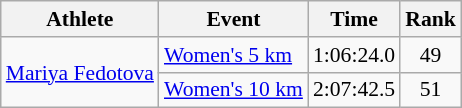<table class="wikitable" style="font-size:90%;">
<tr>
<th>Athlete</th>
<th>Event</th>
<th>Time</th>
<th>Rank</th>
</tr>
<tr align=center>
<td align=left rowspan=2><a href='#'>Mariya Fedotova</a></td>
<td align=left><a href='#'>Women's 5 km</a></td>
<td>1:06:24.0</td>
<td>49</td>
</tr>
<tr align=center>
<td align=left><a href='#'>Women's 10 km</a></td>
<td>2:07:42.5</td>
<td>51</td>
</tr>
</table>
